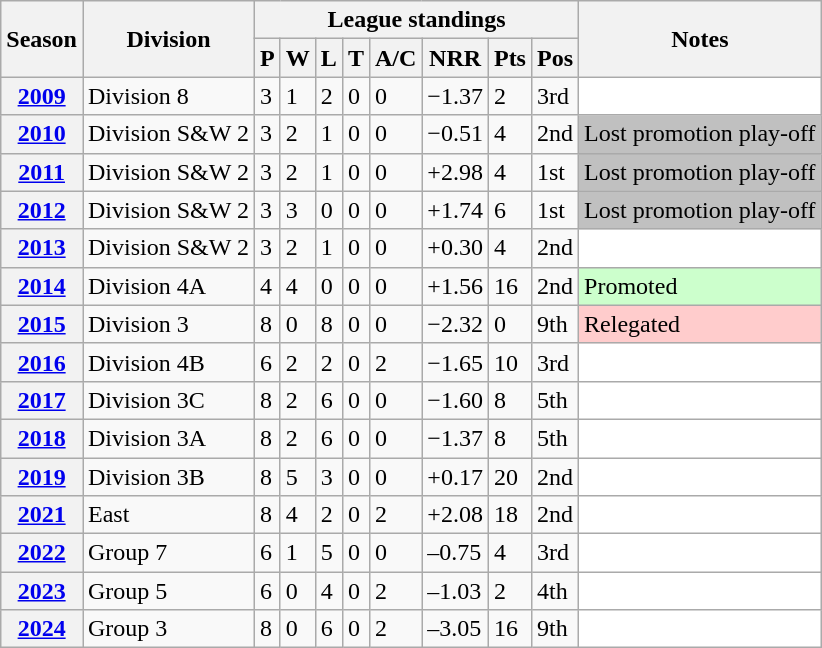<table class="wikitable sortable">
<tr>
<th scope="col" rowspan="2">Season</th>
<th scope="col" rowspan="2">Division</th>
<th scope="col" colspan="8">League standings</th>
<th scope="col" rowspan="2">Notes</th>
</tr>
<tr>
<th scope="col">P</th>
<th scope="col">W</th>
<th scope="col">L</th>
<th scope="col">T</th>
<th scope="col">A/C</th>
<th scope="col">NRR</th>
<th scope="col">Pts</th>
<th scope="col">Pos</th>
</tr>
<tr>
<th scope="row"><a href='#'>2009</a></th>
<td>Division 8</td>
<td>3</td>
<td>1</td>
<td>2</td>
<td>0</td>
<td>0</td>
<td>−1.37</td>
<td>2</td>
<td>3rd</td>
<td style="background: white;"></td>
</tr>
<tr>
<th scope="row"><a href='#'>2010</a></th>
<td>Division S&W 2</td>
<td>3</td>
<td>2</td>
<td>1</td>
<td>0</td>
<td>0</td>
<td>−0.51</td>
<td>4</td>
<td>2nd</td>
<td style="background: silver;">Lost promotion play-off</td>
</tr>
<tr>
<th scope="row"><a href='#'>2011</a></th>
<td>Division S&W 2</td>
<td>3</td>
<td>2</td>
<td>1</td>
<td>0</td>
<td>0</td>
<td>+2.98</td>
<td>4</td>
<td>1st</td>
<td style="background: silver;">Lost promotion play-off</td>
</tr>
<tr>
<th scope="row"><a href='#'>2012</a></th>
<td>Division S&W 2</td>
<td>3</td>
<td>3</td>
<td>0</td>
<td>0</td>
<td>0</td>
<td>+1.74</td>
<td>6</td>
<td>1st</td>
<td style="background: silver;">Lost promotion play-off</td>
</tr>
<tr>
<th scope="row"><a href='#'>2013</a></th>
<td>Division S&W 2</td>
<td>3</td>
<td>2</td>
<td>1</td>
<td>0</td>
<td>0</td>
<td>+0.30</td>
<td>4</td>
<td>2nd</td>
<td style="background: white;"></td>
</tr>
<tr>
<th scope="row"><a href='#'>2014</a></th>
<td>Division 4A</td>
<td>4</td>
<td>4</td>
<td>0</td>
<td>0</td>
<td>0</td>
<td>+1.56</td>
<td>16</td>
<td>2nd</td>
<td style="background: #cfc;">Promoted</td>
</tr>
<tr>
<th scope="row"><a href='#'>2015</a></th>
<td>Division 3</td>
<td>8</td>
<td>0</td>
<td>8</td>
<td>0</td>
<td>0</td>
<td>−2.32</td>
<td>0</td>
<td>9th</td>
<td style="background: #ffcccc;">Relegated</td>
</tr>
<tr>
<th scope="row"><a href='#'>2016</a></th>
<td>Division 4B</td>
<td>6</td>
<td>2</td>
<td>2</td>
<td>0</td>
<td>2</td>
<td>−1.65</td>
<td>10</td>
<td>3rd</td>
<td style="background: white;"></td>
</tr>
<tr>
<th scope="row"><a href='#'>2017</a></th>
<td>Division 3C</td>
<td>8</td>
<td>2</td>
<td>6</td>
<td>0</td>
<td>0</td>
<td>−1.60</td>
<td>8</td>
<td>5th</td>
<td style="background: white;"></td>
</tr>
<tr>
<th scope="row"><a href='#'>2018</a></th>
<td>Division 3A</td>
<td>8</td>
<td>2</td>
<td>6</td>
<td>0</td>
<td>0</td>
<td>−1.37</td>
<td>8</td>
<td>5th</td>
<td style="background: white;"></td>
</tr>
<tr>
<th scope="row"><a href='#'>2019</a></th>
<td>Division 3B</td>
<td>8</td>
<td>5</td>
<td>3</td>
<td>0</td>
<td>0</td>
<td>+0.17</td>
<td>20</td>
<td>2nd</td>
<td style="background: white;"></td>
</tr>
<tr>
<th scope="row"><a href='#'>2021</a></th>
<td>East</td>
<td>8</td>
<td>4</td>
<td>2</td>
<td>0</td>
<td>2</td>
<td>+2.08</td>
<td>18</td>
<td>2nd</td>
<td style="background: white;"></td>
</tr>
<tr>
<th scope="row"><a href='#'>2022</a></th>
<td>Group 7</td>
<td>6</td>
<td>1</td>
<td>5</td>
<td>0</td>
<td>0</td>
<td>–0.75</td>
<td>4</td>
<td>3rd</td>
<td style="background: white;"></td>
</tr>
<tr>
<th scope="row"><a href='#'>2023</a></th>
<td>Group 5</td>
<td>6</td>
<td>0</td>
<td>4</td>
<td>0</td>
<td>2</td>
<td>–1.03</td>
<td>2</td>
<td>4th</td>
<td style="background: white;"></td>
</tr>
<tr>
<th scope="row"><a href='#'>2024</a></th>
<td>Group 3</td>
<td>8</td>
<td>0</td>
<td>6</td>
<td>0</td>
<td>2</td>
<td>–3.05</td>
<td>16</td>
<td>9th</td>
<td style="background: white;"></td>
</tr>
</table>
